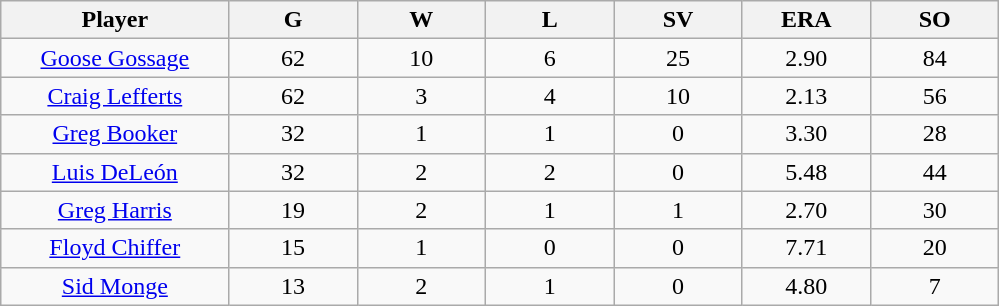<table class="wikitable sortable">
<tr>
<th bgcolor="#DDDDFF" width="16%">Player</th>
<th bgcolor="#DDDDFF" width="9%">G</th>
<th bgcolor="#DDDDFF" width="9%">W</th>
<th bgcolor="#DDDDFF" width="9%">L</th>
<th bgcolor="#DDDDFF" width="9%">SV</th>
<th bgcolor="#DDDDFF" width="9%">ERA</th>
<th bgcolor="#DDDDFF" width="9%">SO</th>
</tr>
<tr align="center">
<td><a href='#'>Goose Gossage</a></td>
<td>62</td>
<td>10</td>
<td>6</td>
<td>25</td>
<td>2.90</td>
<td>84</td>
</tr>
<tr align="center">
<td><a href='#'>Craig Lefferts</a></td>
<td>62</td>
<td>3</td>
<td>4</td>
<td>10</td>
<td>2.13</td>
<td>56</td>
</tr>
<tr align="center">
<td><a href='#'>Greg Booker</a></td>
<td>32</td>
<td>1</td>
<td>1</td>
<td>0</td>
<td>3.30</td>
<td>28</td>
</tr>
<tr align="center">
<td><a href='#'>Luis DeLeón</a></td>
<td>32</td>
<td>2</td>
<td>2</td>
<td>0</td>
<td>5.48</td>
<td>44</td>
</tr>
<tr align="center">
<td><a href='#'>Greg Harris</a></td>
<td>19</td>
<td>2</td>
<td>1</td>
<td>1</td>
<td>2.70</td>
<td>30</td>
</tr>
<tr align="center">
<td><a href='#'>Floyd Chiffer</a></td>
<td>15</td>
<td>1</td>
<td>0</td>
<td>0</td>
<td>7.71</td>
<td>20</td>
</tr>
<tr align="center">
<td><a href='#'>Sid Monge</a></td>
<td>13</td>
<td>2</td>
<td>1</td>
<td>0</td>
<td>4.80</td>
<td>7</td>
</tr>
</table>
